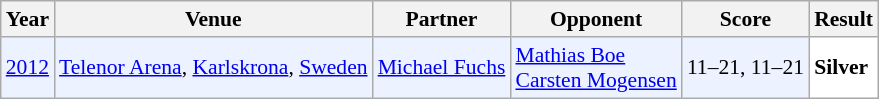<table class="sortable wikitable" style="font-size: 90%;">
<tr>
<th>Year</th>
<th>Venue</th>
<th>Partner</th>
<th>Opponent</th>
<th>Score</th>
<th>Result</th>
</tr>
<tr style="background:#ECF2FF">
<td align="center"><a href='#'>2012</a></td>
<td align="left"><a href='#'>Telenor Arena</a>, <a href='#'>Karlskrona</a>, <a href='#'>Sweden</a></td>
<td align="left"> <a href='#'>Michael Fuchs</a></td>
<td align="left"> <a href='#'>Mathias Boe</a><br> <a href='#'>Carsten Mogensen</a></td>
<td align="left">11–21, 11–21</td>
<td style="text-align:left; background:white"> <strong>Silver</strong></td>
</tr>
</table>
